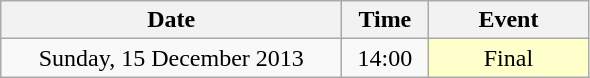<table class = "wikitable" style="text-align:center;">
<tr>
<th width=220>Date</th>
<th width=50>Time</th>
<th width=100>Event</th>
</tr>
<tr>
<td>Sunday, 15 December 2013</td>
<td>14:00</td>
<td bgcolor=ffffcc>Final</td>
</tr>
</table>
